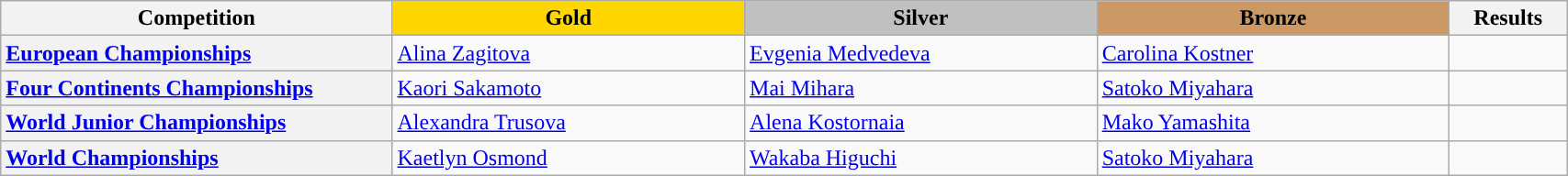<table class="wikitable unsortable" style="text-align:left; width:90%">
<tr>
<th scope="col" style="text-align:center; width:25%;">Competition</th>
<td scope="col" style="text-align:center; width:22.5%; background:gold"><strong>Gold</strong></td>
<td scope="col" style="text-align:center; width:22.5%; background:silver"><strong>Silver</strong></td>
<td scope="col" style="text-align:center; width:22.5%; background:#c96"><strong>Bronze</strong></td>
<th scope="col" style="text-align:center; width:7.5%;">Results</th>
</tr>
<tr>
<th scope="row" style="text-align:left"> <a href='#'>European Championships</a></th>
<td> <a href='#'>Alina Zagitova</a></td>
<td> <a href='#'>Evgenia Medvedeva</a></td>
<td> <a href='#'>Carolina Kostner</a></td>
<td></td>
</tr>
<tr>
<th scope="row" style="text-align:left"> <a href='#'>Four Continents Championships</a></th>
<td> <a href='#'>Kaori Sakamoto</a></td>
<td> <a href='#'>Mai Mihara</a></td>
<td> <a href='#'>Satoko Miyahara</a></td>
<td></td>
</tr>
<tr>
<th scope="row" style="text-align:left"> <a href='#'>World Junior Championships</a></th>
<td> <a href='#'>Alexandra Trusova</a></td>
<td> <a href='#'>Alena Kostornaia</a></td>
<td> <a href='#'>Mako Yamashita</a></td>
<td></td>
</tr>
<tr>
<th scope="row" style="text-align:left"> <a href='#'>World Championships</a></th>
<td> <a href='#'>Kaetlyn Osmond</a></td>
<td> <a href='#'>Wakaba Higuchi</a></td>
<td> <a href='#'>Satoko Miyahara</a></td>
<td></td>
</tr>
</table>
